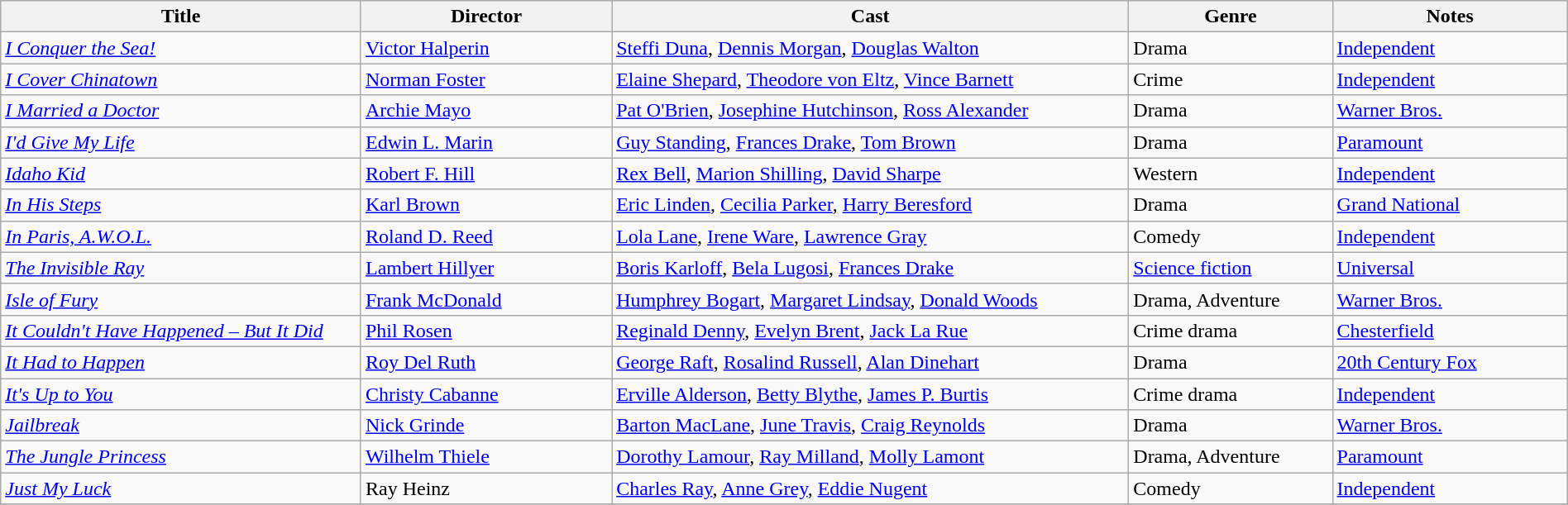<table class="wikitable" style="width:100%;">
<tr>
<th style="width:23%;">Title</th>
<th style="width:16%;">Director</th>
<th style="width:33%;">Cast</th>
<th style="width:13%;">Genre</th>
<th style="width:15%;">Notes</th>
</tr>
<tr>
<td><em><a href='#'>I Conquer the Sea!</a></em></td>
<td><a href='#'>Victor Halperin</a></td>
<td><a href='#'>Steffi Duna</a>, <a href='#'>Dennis Morgan</a>, <a href='#'>Douglas Walton</a></td>
<td>Drama</td>
<td><a href='#'>Independent</a></td>
</tr>
<tr>
<td><em><a href='#'>I Cover Chinatown</a></em></td>
<td><a href='#'>Norman Foster</a></td>
<td><a href='#'>Elaine Shepard</a>, <a href='#'>Theodore von Eltz</a>, <a href='#'>Vince Barnett</a></td>
<td>Crime</td>
<td><a href='#'>Independent</a></td>
</tr>
<tr>
<td><em><a href='#'>I Married a Doctor</a></em></td>
<td><a href='#'>Archie Mayo</a></td>
<td><a href='#'>Pat O'Brien</a>, <a href='#'>Josephine Hutchinson</a>, <a href='#'>Ross Alexander</a></td>
<td>Drama</td>
<td><a href='#'>Warner Bros.</a></td>
</tr>
<tr>
<td><em><a href='#'>I'd Give My Life</a></em></td>
<td><a href='#'>Edwin L. Marin</a></td>
<td><a href='#'>Guy Standing</a>, <a href='#'>Frances Drake</a>, <a href='#'>Tom Brown</a></td>
<td>Drama</td>
<td><a href='#'>Paramount</a></td>
</tr>
<tr>
<td><em><a href='#'>Idaho Kid</a></em></td>
<td><a href='#'>Robert F. Hill</a></td>
<td><a href='#'>Rex Bell</a>, <a href='#'>Marion Shilling</a>, <a href='#'>David Sharpe</a></td>
<td>Western</td>
<td><a href='#'>Independent</a></td>
</tr>
<tr>
<td><em><a href='#'>In His Steps</a></em></td>
<td><a href='#'>Karl Brown</a></td>
<td><a href='#'>Eric Linden</a>, <a href='#'>Cecilia Parker</a>, <a href='#'>Harry Beresford</a></td>
<td>Drama</td>
<td><a href='#'>Grand National</a></td>
</tr>
<tr>
<td><em><a href='#'>In Paris, A.W.O.L.</a></em></td>
<td><a href='#'>Roland D. Reed</a></td>
<td><a href='#'>Lola Lane</a>, <a href='#'>Irene Ware</a>, <a href='#'>Lawrence Gray</a></td>
<td>Comedy</td>
<td><a href='#'>Independent</a></td>
</tr>
<tr>
<td><em><a href='#'>The Invisible Ray</a></em></td>
<td><a href='#'>Lambert Hillyer</a></td>
<td><a href='#'>Boris Karloff</a>, <a href='#'>Bela Lugosi</a>, <a href='#'>Frances Drake</a></td>
<td><a href='#'>Science fiction</a></td>
<td><a href='#'>Universal</a></td>
</tr>
<tr>
<td><em><a href='#'>Isle of Fury</a></em></td>
<td><a href='#'>Frank McDonald</a></td>
<td><a href='#'>Humphrey Bogart</a>, <a href='#'>Margaret Lindsay</a>, <a href='#'>Donald Woods</a></td>
<td>Drama, Adventure</td>
<td><a href='#'>Warner Bros.</a></td>
</tr>
<tr>
<td><em><a href='#'>It Couldn't Have Happened – But It Did</a></em></td>
<td><a href='#'>Phil Rosen</a></td>
<td><a href='#'>Reginald Denny</a>, <a href='#'>Evelyn Brent</a>, <a href='#'>Jack La Rue</a></td>
<td>Crime drama</td>
<td><a href='#'>Chesterfield</a></td>
</tr>
<tr>
<td><em><a href='#'>It Had to Happen</a></em></td>
<td><a href='#'>Roy Del Ruth</a></td>
<td><a href='#'>George Raft</a>, <a href='#'>Rosalind Russell</a>, <a href='#'>Alan Dinehart</a></td>
<td>Drama</td>
<td><a href='#'>20th Century Fox</a></td>
</tr>
<tr>
<td><em><a href='#'>It's Up to You</a></em></td>
<td><a href='#'>Christy Cabanne</a></td>
<td><a href='#'>Erville Alderson</a>, <a href='#'>Betty Blythe</a>, <a href='#'>James P. Burtis</a></td>
<td>Crime drama</td>
<td><a href='#'>Independent</a></td>
</tr>
<tr>
<td><em><a href='#'>Jailbreak</a></em></td>
<td><a href='#'>Nick Grinde</a></td>
<td><a href='#'>Barton MacLane</a>, <a href='#'>June Travis</a>, <a href='#'>Craig Reynolds</a></td>
<td>Drama</td>
<td><a href='#'>Warner Bros.</a></td>
</tr>
<tr>
<td><em><a href='#'>The Jungle Princess</a></em></td>
<td><a href='#'>Wilhelm Thiele</a></td>
<td><a href='#'>Dorothy Lamour</a>, <a href='#'>Ray Milland</a>, <a href='#'>Molly Lamont</a></td>
<td>Drama, Adventure</td>
<td><a href='#'>Paramount</a></td>
</tr>
<tr>
<td><em><a href='#'>Just My Luck</a></em></td>
<td>Ray Heinz</td>
<td><a href='#'>Charles Ray</a>, <a href='#'>Anne Grey</a>, <a href='#'>Eddie Nugent</a></td>
<td>Comedy</td>
<td><a href='#'>Independent</a></td>
</tr>
<tr>
</tr>
</table>
